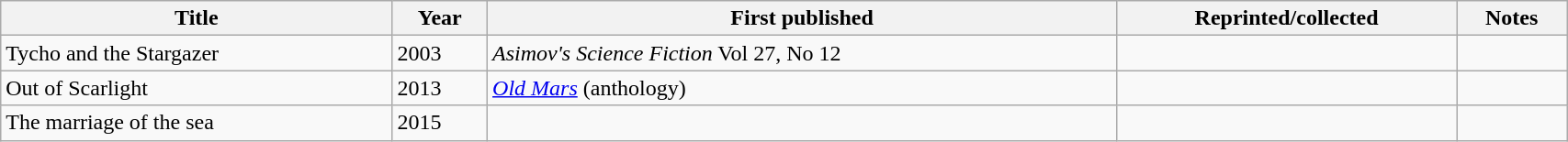<table class='wikitable sortable' width='90%'>
<tr>
<th width=25%>Title</th>
<th>Year</th>
<th>First published</th>
<th>Reprinted/collected</th>
<th>Notes</th>
</tr>
<tr>
<td>Tycho and the Stargazer</td>
<td>2003</td>
<td><em>Asimov's Science Fiction</em> Vol 27, No 12</td>
<td></td>
<td></td>
</tr>
<tr>
<td>Out of Scarlight</td>
<td>2013</td>
<td><em><a href='#'>Old Mars</a></em> (anthology)</td>
<td></td>
<td></td>
</tr>
<tr>
<td>The marriage of the sea</td>
<td>2015</td>
<td></td>
<td></td>
<td></td>
</tr>
</table>
